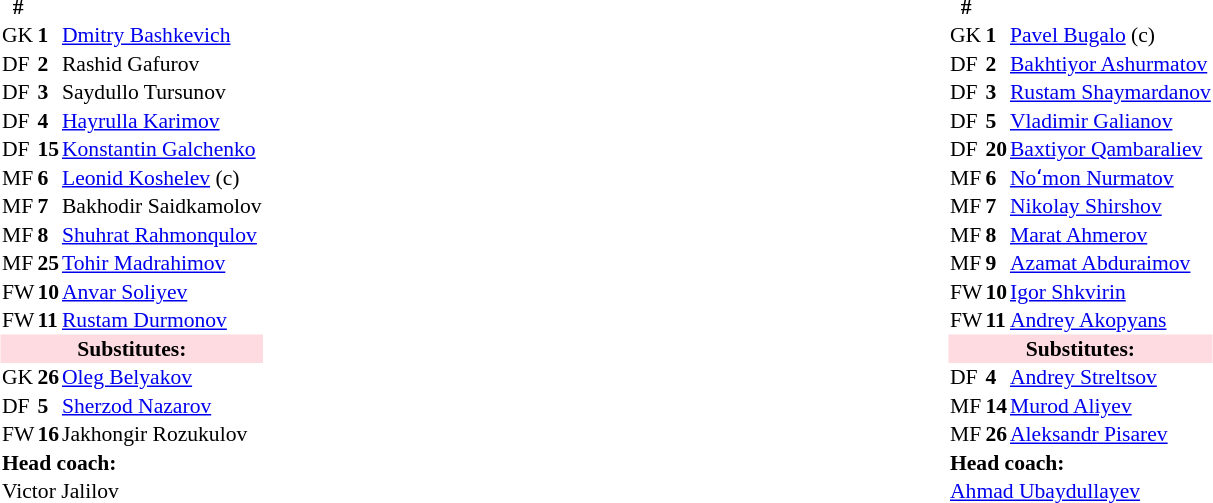<table width="100%">
<tr>
<td width="40%"><br><table cellspacing="0" style="font-size:90%">
<tr>
<th>#</th>
<th></th>
</tr>
<tr>
<td>GK</td>
<td><strong>1</strong></td>
<td> <a href='#'>Dmitry Bashkevich</a></td>
<td></td>
</tr>
<tr>
<td>DF</td>
<td><strong>2</strong></td>
<td> Rashid Gafurov</td>
<td></td>
</tr>
<tr>
<td>DF</td>
<td><strong>3</strong></td>
<td> Saydullo Tursunov</td>
</tr>
<tr>
<td>DF</td>
<td><strong>4</strong></td>
<td> <a href='#'>Hayrulla Karimov</a></td>
<td></td>
</tr>
<tr>
<td>DF</td>
<td><strong>15</strong></td>
<td> <a href='#'>Konstantin Galchenko</a></td>
</tr>
<tr>
<td>MF</td>
<td><strong>6</strong></td>
<td> <a href='#'>Leonid Koshelev</a> (c)</td>
</tr>
<tr>
<td>MF</td>
<td><strong>7</strong></td>
<td> Bakhodir Saidkamolov</td>
</tr>
<tr>
<td>MF</td>
<td><strong>8</strong></td>
<td> <a href='#'>Shuhrat Rahmonqulov</a></td>
</tr>
<tr>
<td>MF</td>
<td><strong>25</strong></td>
<td> <a href='#'>Tohir Madrahimov</a></td>
<td></td>
</tr>
<tr>
<td>FW</td>
<td><strong>10</strong></td>
<td> <a href='#'>Anvar Soliyev</a></td>
</tr>
<tr>
<td>FW</td>
<td><strong>11</strong></td>
<td> <a href='#'>Rustam Durmonov</a></td>
<td></td>
</tr>
<tr bgcolor="#fddbe0">
<td colspan="3" align="center"><strong>Substitutes:</strong></td>
</tr>
<tr>
<td>GK</td>
<td><strong>26</strong></td>
<td> <a href='#'>Oleg Belyakov</a></td>
<td></td>
</tr>
<tr>
<td>DF</td>
<td><strong>5</strong></td>
<td> <a href='#'>Sherzod Nazarov</a></td>
<td></td>
</tr>
<tr>
<td>FW</td>
<td><strong>16</strong></td>
<td> Jakhongir Rozukulov</td>
<td></td>
</tr>
<tr>
<td colspan="3"><strong>Head coach:</strong></td>
</tr>
<tr>
<td colspan="3"> Victor Jalilov</td>
</tr>
</table>
</td>
<td valign="top"></td>
<td width="50%" valign="top"><br><table cellspacing="0" style="font-size:90%">
<tr>
<th>#</th>
<th></th>
</tr>
<tr>
<td>GK</td>
<td><strong>1</strong></td>
<td> <a href='#'>Pavel Bugalo</a> (c)</td>
</tr>
<tr>
<td>DF</td>
<td><strong>2</strong></td>
<td> <a href='#'>Bakhtiyor Ashurmatov</a></td>
<td></td>
</tr>
<tr>
<td>DF</td>
<td><strong>3</strong></td>
<td> <a href='#'>Rustam Shaymardanov</a></td>
</tr>
<tr>
<td>DF</td>
<td><strong>5</strong></td>
<td> <a href='#'>Vladimir Galianov</a></td>
<td></td>
</tr>
<tr>
<td>DF</td>
<td><strong>20</strong></td>
<td> <a href='#'>Baxtiyor Qambaraliev</a></td>
</tr>
<tr>
<td>MF</td>
<td><strong>6</strong></td>
<td> <a href='#'>Noʻmon Nurmatov</a></td>
<td></td>
</tr>
<tr>
<td>MF</td>
<td><strong>7</strong></td>
<td> <a href='#'>Nikolay Shirshov</a></td>
</tr>
<tr>
<td>MF</td>
<td><strong>8</strong></td>
<td> <a href='#'>Marat Ahmerov</a></td>
<td></td>
</tr>
<tr>
<td>MF</td>
<td><strong>9</strong></td>
<td> <a href='#'>Azamat Abduraimov</a></td>
</tr>
<tr>
<td>FW</td>
<td><strong>10</strong></td>
<td> <a href='#'>Igor Shkvirin</a></td>
</tr>
<tr>
<td>FW</td>
<td><strong>11</strong></td>
<td> <a href='#'>Andrey Akopyans</a></td>
</tr>
<tr bgcolor="#fddbe0">
<td colspan="3" align="center"><strong>Substitutes:</strong></td>
</tr>
<tr>
<td>DF</td>
<td><strong>4</strong></td>
<td> <a href='#'>Andrey Streltsov</a> </td>
</tr>
<tr>
<td>MF</td>
<td><strong>14</strong></td>
<td> <a href='#'>Murod Aliyev</a> </td>
</tr>
<tr>
<td>MF</td>
<td><strong>26</strong></td>
<td> <a href='#'>Aleksandr Pisarev</a> </td>
</tr>
<tr>
<td colspan="3"><strong>Head coach:</strong></td>
</tr>
<tr>
<td colspan="3"> <a href='#'>Ahmad Ubaydullayev</a></td>
</tr>
</table>
</td>
</tr>
</table>
